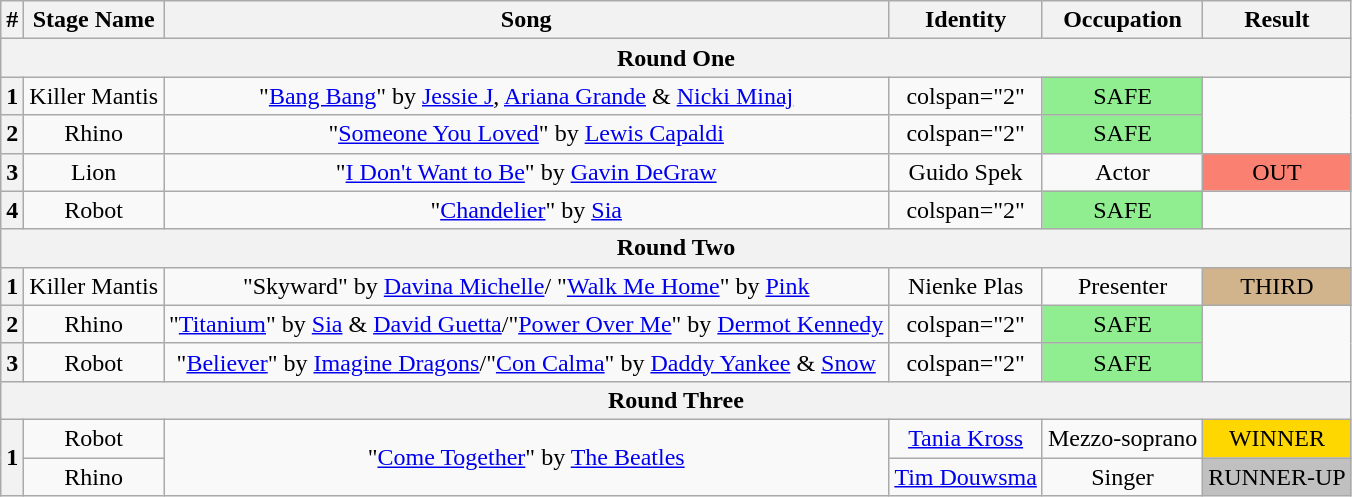<table class="wikitable plainrowheaders" style="text-align: center;">
<tr>
<th>#</th>
<th>Stage Name</th>
<th>Song</th>
<th>Identity</th>
<th>Occupation</th>
<th>Result</th>
</tr>
<tr>
<th colspan="6">Round One</th>
</tr>
<tr>
<th>1</th>
<td>Killer Mantis</td>
<td>"<a href='#'>Bang Bang</a>" by <a href='#'>Jessie J</a>, <a href='#'>Ariana Grande</a> & <a href='#'>Nicki Minaj</a></td>
<td>colspan="2" </td>
<td bgcolor="lightgreen">SAFE</td>
</tr>
<tr>
<th>2</th>
<td>Rhino</td>
<td>"<a href='#'>Someone You Loved</a>" by <a href='#'>Lewis Capaldi</a></td>
<td>colspan="2" </td>
<td bgcolor="lightgreen">SAFE</td>
</tr>
<tr>
<th>3</th>
<td>Lion</td>
<td>"<a href='#'>I Don't Want to Be</a>" by <a href='#'>Gavin DeGraw</a></td>
<td>Guido Spek</td>
<td>Actor</td>
<td bgcolor="salmon">OUT</td>
</tr>
<tr>
<th>4</th>
<td>Robot</td>
<td>"<a href='#'>Chandelier</a>" by <a href='#'>Sia</a></td>
<td>colspan="2" </td>
<td bgcolor="lightgreen">SAFE</td>
</tr>
<tr>
<th colspan="6">Round Two</th>
</tr>
<tr>
<th>1</th>
<td>Killer Mantis</td>
<td>"Skyward" by <a href='#'>Davina Michelle</a>/ "<a href='#'>Walk Me Home</a>" by <a href='#'>Pink</a></td>
<td>Nienke Plas</td>
<td>Presenter</td>
<td bgcolor="tan">THIRD</td>
</tr>
<tr>
<th>2</th>
<td>Rhino</td>
<td>"<a href='#'>Titanium</a>" by <a href='#'>Sia</a> & <a href='#'>David Guetta</a>/"<a href='#'>Power Over Me</a>" by <a href='#'>Dermot Kennedy</a></td>
<td>colspan="2" </td>
<td bgcolor="lightgreen">SAFE</td>
</tr>
<tr>
<th>3</th>
<td>Robot</td>
<td>"<a href='#'>Believer</a>" by <a href='#'>Imagine Dragons</a>/"<a href='#'>Con Calma</a>" by <a href='#'>Daddy Yankee</a> & <a href='#'>Snow</a></td>
<td>colspan="2" </td>
<td bgcolor="lightgreen">SAFE</td>
</tr>
<tr>
<th colspan="6">Round Three</th>
</tr>
<tr>
<th rowspan="3">1</th>
<td>Robot</td>
<td rowspan="2">"<a href='#'>Come Together</a>" by <a href='#'>The Beatles</a></td>
<td><a href='#'>Tania Kross</a></td>
<td>Mezzo-soprano</td>
<td bgcolor="gold">WINNER</td>
</tr>
<tr>
<td>Rhino</td>
<td><a href='#'>Tim Douwsma</a></td>
<td>Singer</td>
<td bgcolor="silver">RUNNER-UP</td>
</tr>
</table>
